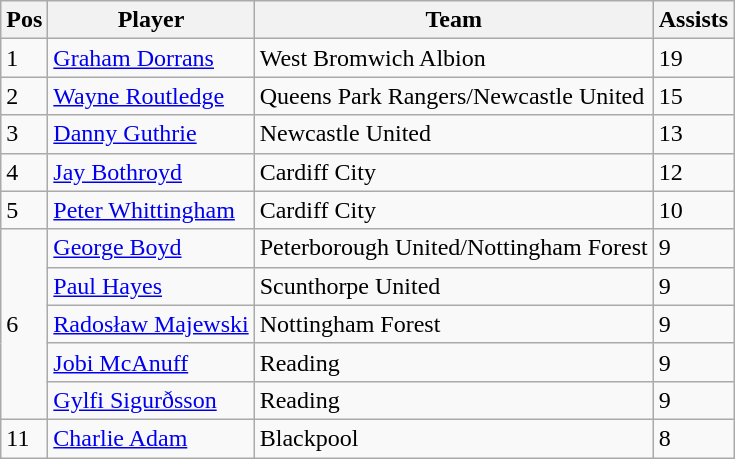<table class= wikitable>
<tr>
<th>Pos</th>
<th>Player</th>
<th>Team</th>
<th>Assists</th>
</tr>
<tr>
<td>1</td>
<td><a href='#'>Graham Dorrans</a></td>
<td>West Bromwich Albion</td>
<td>19</td>
</tr>
<tr>
<td>2</td>
<td><a href='#'>Wayne Routledge</a></td>
<td>Queens Park Rangers/Newcastle United</td>
<td>15</td>
</tr>
<tr>
<td>3</td>
<td><a href='#'>Danny Guthrie</a></td>
<td>Newcastle United</td>
<td>13</td>
</tr>
<tr>
<td>4</td>
<td><a href='#'>Jay Bothroyd</a></td>
<td>Cardiff City</td>
<td>12</td>
</tr>
<tr>
<td>5</td>
<td><a href='#'>Peter Whittingham</a></td>
<td>Cardiff City</td>
<td>10</td>
</tr>
<tr>
<td rowspan="5">6</td>
<td><a href='#'>George Boyd</a></td>
<td>Peterborough United/Nottingham Forest</td>
<td>9</td>
</tr>
<tr>
<td><a href='#'>Paul Hayes</a></td>
<td>Scunthorpe United</td>
<td>9</td>
</tr>
<tr>
<td><a href='#'>Radosław Majewski</a></td>
<td>Nottingham Forest</td>
<td>9</td>
</tr>
<tr>
<td><a href='#'>Jobi McAnuff</a></td>
<td>Reading</td>
<td>9</td>
</tr>
<tr>
<td><a href='#'>Gylfi Sigurðsson</a></td>
<td>Reading</td>
<td>9</td>
</tr>
<tr>
<td>11</td>
<td><a href='#'>Charlie Adam</a></td>
<td>Blackpool</td>
<td>8</td>
</tr>
</table>
